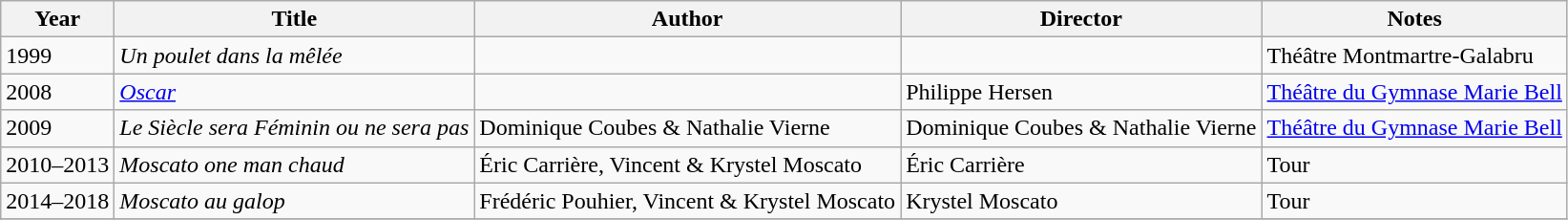<table class="wikitable">
<tr>
<th>Year</th>
<th>Title</th>
<th>Author</th>
<th>Director</th>
<th>Notes</th>
</tr>
<tr>
<td>1999</td>
<td><em>Un poulet dans la mêlée</em></td>
<td></td>
<td></td>
<td>Théâtre Montmartre-Galabru</td>
</tr>
<tr>
<td>2008</td>
<td><em><a href='#'>Oscar</a></em></td>
<td></td>
<td>Philippe Hersen</td>
<td><a href='#'>Théâtre du Gymnase Marie Bell</a></td>
</tr>
<tr>
<td>2009</td>
<td><em>Le Siècle sera Féminin ou ne sera pas</em></td>
<td>Dominique Coubes & Nathalie Vierne</td>
<td>Dominique Coubes & Nathalie Vierne</td>
<td><a href='#'>Théâtre du Gymnase Marie Bell</a></td>
</tr>
<tr>
<td>2010–2013</td>
<td><em>Moscato one man chaud</em></td>
<td>Éric Carrière, Vincent & Krystel Moscato</td>
<td>Éric Carrière</td>
<td>Tour</td>
</tr>
<tr>
<td>2014–2018</td>
<td><em>Moscato au galop</em></td>
<td>Frédéric Pouhier, Vincent & Krystel Moscato</td>
<td>Krystel Moscato</td>
<td>Tour</td>
</tr>
<tr>
</tr>
</table>
